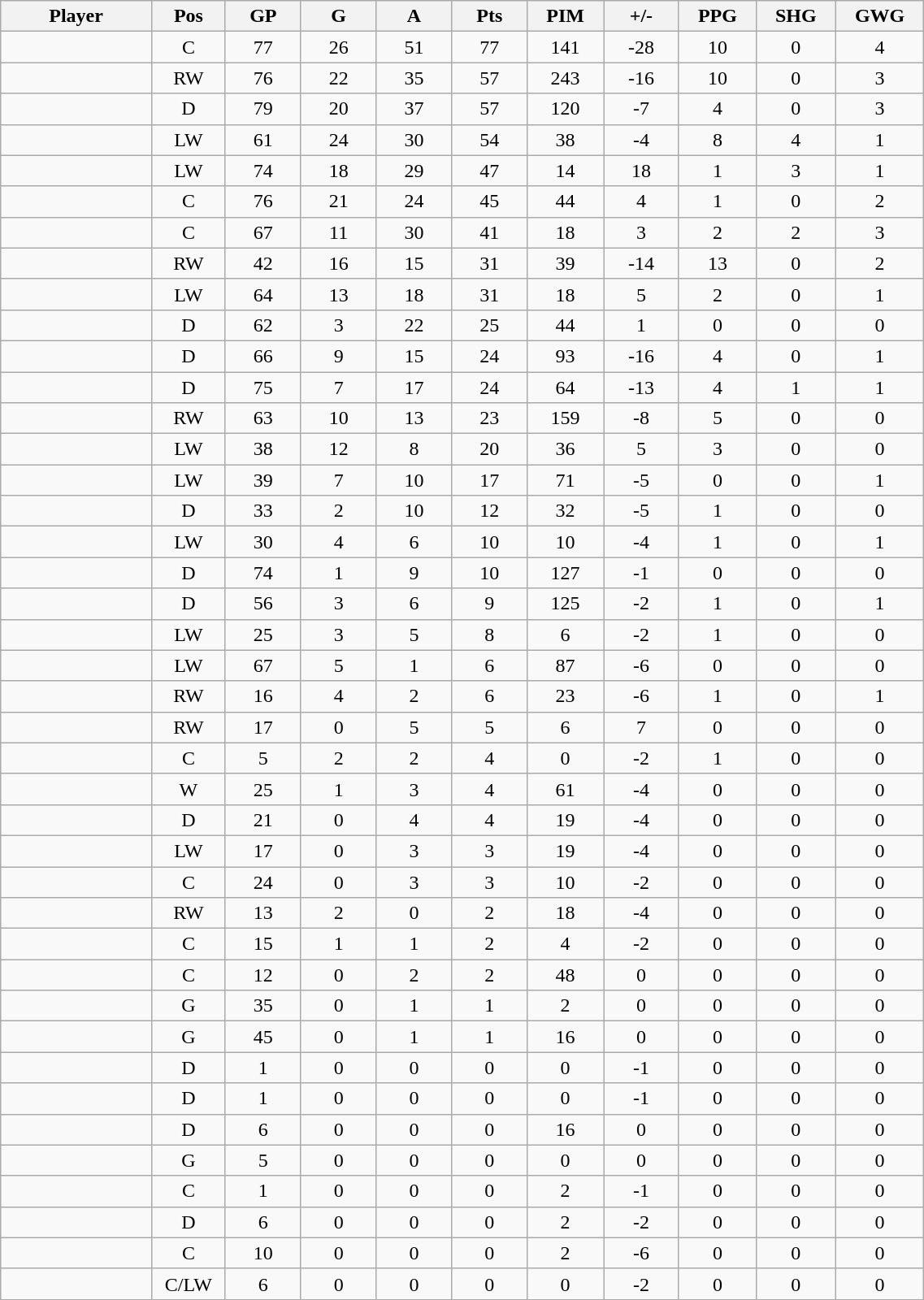<table cellpadding="2" cellspacing="0" width="60%" class="wikitable sortable">
<tr ALIGN="center">
<th bgcolor="#DDDDFF" width="10%">Player</th>
<th bgcolor="#DDDDFF" width="3%" title="Position">Pos</th>
<th bgcolor="#DDDDFF" width="5%" title="Games played">GP</th>
<th bgcolor="#DDDDFF" width="5%" title="Goals">G</th>
<th bgcolor="#DDDDFF" width="5%" title="Assists">A</th>
<th bgcolor="#DDDDFF" width="5%" title="Points">Pts</th>
<th bgcolor="#DDDDFF" width="5%" title="Penalties in Minutes">PIM</th>
<th bgcolor="#DDDDFF" width="5%" title="Plus/Minus">+/-</th>
<th bgcolor="#DDDDFF" width="5%" title="Power Play Goals">PPG</th>
<th bgcolor="#DDDDFF" width="5%" title="Short-handed Goals">SHG</th>
<th bgcolor="#DDDDFF" width="5%" title="Game-winning Goals">GWG</th>
</tr>
<tr align="center">
<td align="right"></td>
<td>C</td>
<td>77</td>
<td>26</td>
<td>51</td>
<td>77</td>
<td>141</td>
<td>-28</td>
<td>10</td>
<td>0</td>
<td>4</td>
</tr>
<tr align="center">
<td align="right"></td>
<td>RW</td>
<td>76</td>
<td>22</td>
<td>35</td>
<td>57</td>
<td>243</td>
<td>-16</td>
<td>10</td>
<td>0</td>
<td>3</td>
</tr>
<tr align="center">
<td align="right"></td>
<td>D</td>
<td>79</td>
<td>20</td>
<td>37</td>
<td>57</td>
<td>120</td>
<td>-7</td>
<td>4</td>
<td>0</td>
<td>3</td>
</tr>
<tr align="center">
<td align="right"></td>
<td>LW</td>
<td>61</td>
<td>24</td>
<td>30</td>
<td>54</td>
<td>38</td>
<td>-4</td>
<td>8</td>
<td>4</td>
<td>1</td>
</tr>
<tr align="center">
<td align="right"></td>
<td>LW</td>
<td>74</td>
<td>18</td>
<td>29</td>
<td>47</td>
<td>14</td>
<td>18</td>
<td>1</td>
<td>3</td>
<td>1</td>
</tr>
<tr align="center">
<td align="right"></td>
<td>C</td>
<td>76</td>
<td>21</td>
<td>24</td>
<td>45</td>
<td>44</td>
<td>4</td>
<td>1</td>
<td>0</td>
<td>2</td>
</tr>
<tr align="center">
<td align="right"></td>
<td>C</td>
<td>67</td>
<td>11</td>
<td>30</td>
<td>41</td>
<td>18</td>
<td>3</td>
<td>2</td>
<td>2</td>
<td>3</td>
</tr>
<tr align="center">
<td align="right"></td>
<td>RW</td>
<td>42</td>
<td>16</td>
<td>15</td>
<td>31</td>
<td>39</td>
<td>-14</td>
<td>13</td>
<td>0</td>
<td>2</td>
</tr>
<tr align="center">
<td align="right"></td>
<td>LW</td>
<td>64</td>
<td>13</td>
<td>18</td>
<td>31</td>
<td>18</td>
<td>5</td>
<td>2</td>
<td>0</td>
<td>1</td>
</tr>
<tr align="center">
<td align="right"></td>
<td>D</td>
<td>62</td>
<td>3</td>
<td>22</td>
<td>25</td>
<td>44</td>
<td>1</td>
<td>0</td>
<td>0</td>
<td>0</td>
</tr>
<tr align="center">
<td align="right"></td>
<td>D</td>
<td>66</td>
<td>9</td>
<td>15</td>
<td>24</td>
<td>93</td>
<td>-16</td>
<td>4</td>
<td>0</td>
<td>1</td>
</tr>
<tr align="center">
<td align="right"></td>
<td>D</td>
<td>75</td>
<td>7</td>
<td>17</td>
<td>24</td>
<td>64</td>
<td>-13</td>
<td>4</td>
<td>1</td>
<td>1</td>
</tr>
<tr align="center">
<td align="right"></td>
<td>RW</td>
<td>63</td>
<td>10</td>
<td>13</td>
<td>23</td>
<td>159</td>
<td>-8</td>
<td>5</td>
<td>0</td>
<td>0</td>
</tr>
<tr align="center">
<td align="right"></td>
<td>LW</td>
<td>38</td>
<td>12</td>
<td>8</td>
<td>20</td>
<td>36</td>
<td>5</td>
<td>3</td>
<td>0</td>
<td>0</td>
</tr>
<tr align="center">
<td align="right"></td>
<td>LW</td>
<td>39</td>
<td>7</td>
<td>10</td>
<td>17</td>
<td>71</td>
<td>-5</td>
<td>0</td>
<td>0</td>
<td>1</td>
</tr>
<tr align="center">
<td align="right"></td>
<td>D</td>
<td>33</td>
<td>2</td>
<td>10</td>
<td>12</td>
<td>32</td>
<td>-5</td>
<td>1</td>
<td>0</td>
<td>0</td>
</tr>
<tr align="center">
<td align="right"></td>
<td>LW</td>
<td>30</td>
<td>4</td>
<td>6</td>
<td>10</td>
<td>10</td>
<td>-4</td>
<td>1</td>
<td>0</td>
<td>1</td>
</tr>
<tr align="center">
<td align="right"></td>
<td>D</td>
<td>74</td>
<td>1</td>
<td>9</td>
<td>10</td>
<td>127</td>
<td>-1</td>
<td>0</td>
<td>0</td>
<td>0</td>
</tr>
<tr align="center">
<td align="right"></td>
<td>D</td>
<td>56</td>
<td>3</td>
<td>6</td>
<td>9</td>
<td>125</td>
<td>-2</td>
<td>1</td>
<td>0</td>
<td>1</td>
</tr>
<tr align="center">
<td align="right"></td>
<td>LW</td>
<td>25</td>
<td>3</td>
<td>5</td>
<td>8</td>
<td>6</td>
<td>-2</td>
<td>1</td>
<td>0</td>
<td>0</td>
</tr>
<tr align="center">
<td align="right"></td>
<td>LW</td>
<td>67</td>
<td>5</td>
<td>1</td>
<td>6</td>
<td>87</td>
<td>-6</td>
<td>0</td>
<td>0</td>
<td>0</td>
</tr>
<tr align="center">
<td align="right"></td>
<td>RW</td>
<td>16</td>
<td>4</td>
<td>2</td>
<td>6</td>
<td>23</td>
<td>-6</td>
<td>1</td>
<td>0</td>
<td>1</td>
</tr>
<tr align="center">
<td align="right"></td>
<td>RW</td>
<td>17</td>
<td>0</td>
<td>5</td>
<td>5</td>
<td>6</td>
<td>7</td>
<td>0</td>
<td>0</td>
<td>0</td>
</tr>
<tr align="center">
<td align="right"></td>
<td>C</td>
<td>5</td>
<td>2</td>
<td>2</td>
<td>4</td>
<td>0</td>
<td>-2</td>
<td>1</td>
<td>0</td>
<td>0</td>
</tr>
<tr align="center">
<td align="right"></td>
<td>W</td>
<td>25</td>
<td>1</td>
<td>3</td>
<td>4</td>
<td>61</td>
<td>-4</td>
<td>0</td>
<td>0</td>
<td>0</td>
</tr>
<tr align="center">
<td align="right"></td>
<td>D</td>
<td>21</td>
<td>0</td>
<td>4</td>
<td>4</td>
<td>19</td>
<td>-4</td>
<td>0</td>
<td>0</td>
<td>0</td>
</tr>
<tr align="center">
<td align="right"></td>
<td>LW</td>
<td>17</td>
<td>0</td>
<td>3</td>
<td>3</td>
<td>19</td>
<td>-4</td>
<td>0</td>
<td>0</td>
<td>0</td>
</tr>
<tr align="center">
<td align="right"></td>
<td>C</td>
<td>24</td>
<td>0</td>
<td>3</td>
<td>3</td>
<td>10</td>
<td>-2</td>
<td>0</td>
<td>0</td>
<td>0</td>
</tr>
<tr align="center">
<td align="right"></td>
<td>RW</td>
<td>13</td>
<td>2</td>
<td>0</td>
<td>2</td>
<td>18</td>
<td>-4</td>
<td>0</td>
<td>0</td>
<td>0</td>
</tr>
<tr align="center">
<td align="right"></td>
<td>C</td>
<td>15</td>
<td>1</td>
<td>1</td>
<td>2</td>
<td>4</td>
<td>-2</td>
<td>0</td>
<td>0</td>
<td>0</td>
</tr>
<tr align="center">
<td align="right"></td>
<td>C</td>
<td>12</td>
<td>0</td>
<td>2</td>
<td>2</td>
<td>48</td>
<td>0</td>
<td>0</td>
<td>0</td>
<td>0</td>
</tr>
<tr align="center">
<td align="right"></td>
<td>G</td>
<td>35</td>
<td>0</td>
<td>1</td>
<td>1</td>
<td>2</td>
<td>0</td>
<td>0</td>
<td>0</td>
<td>0</td>
</tr>
<tr align="center">
<td align="right"></td>
<td>G</td>
<td>45</td>
<td>0</td>
<td>1</td>
<td>1</td>
<td>16</td>
<td>0</td>
<td>0</td>
<td>0</td>
<td>0</td>
</tr>
<tr align="center">
<td align="right"></td>
<td>D</td>
<td>1</td>
<td>0</td>
<td>0</td>
<td>0</td>
<td>0</td>
<td>-1</td>
<td>0</td>
<td>0</td>
<td>0</td>
</tr>
<tr align="center">
<td align="right"></td>
<td>D</td>
<td>1</td>
<td>0</td>
<td>0</td>
<td>0</td>
<td>0</td>
<td>-1</td>
<td>0</td>
<td>0</td>
<td>0</td>
</tr>
<tr align="center">
<td align="right"></td>
<td>D</td>
<td>6</td>
<td>0</td>
<td>0</td>
<td>0</td>
<td>16</td>
<td>0</td>
<td>0</td>
<td>0</td>
<td>0</td>
</tr>
<tr align="center">
<td align="right"></td>
<td>G</td>
<td>5</td>
<td>0</td>
<td>0</td>
<td>0</td>
<td>0</td>
<td>0</td>
<td>0</td>
<td>0</td>
<td>0</td>
</tr>
<tr align="center">
<td align="right"></td>
<td>C</td>
<td>1</td>
<td>0</td>
<td>0</td>
<td>0</td>
<td>2</td>
<td>-1</td>
<td>0</td>
<td>0</td>
<td>0</td>
</tr>
<tr align="center">
<td align="right"></td>
<td>D</td>
<td>6</td>
<td>0</td>
<td>0</td>
<td>0</td>
<td>2</td>
<td>-2</td>
<td>0</td>
<td>0</td>
<td>0</td>
</tr>
<tr align="center">
<td align="right"></td>
<td>C</td>
<td>10</td>
<td>0</td>
<td>0</td>
<td>0</td>
<td>2</td>
<td>-6</td>
<td>0</td>
<td>0</td>
<td>0</td>
</tr>
<tr align="center">
<td align="right"></td>
<td>C/LW</td>
<td>6</td>
<td>0</td>
<td>0</td>
<td>0</td>
<td>0</td>
<td>-2</td>
<td>0</td>
<td>0</td>
<td>0</td>
</tr>
</table>
